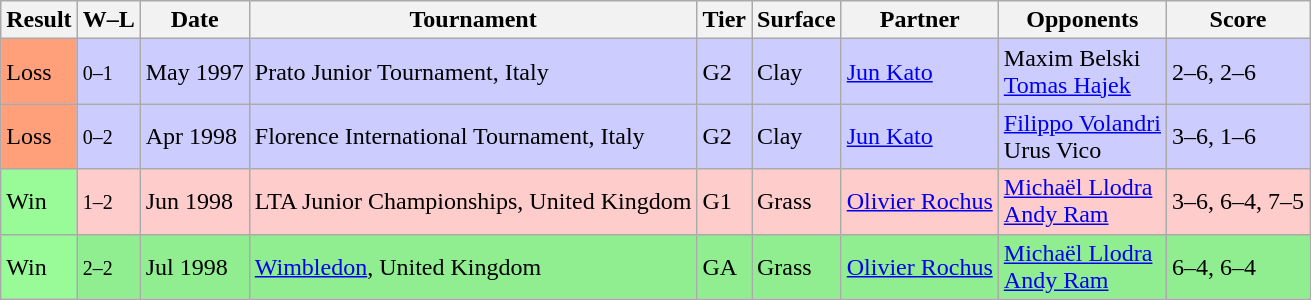<table class="sortable wikitable">
<tr>
<th>Result</th>
<th class="unsortable">W–L</th>
<th>Date</th>
<th>Tournament</th>
<th>Tier</th>
<th class="unsortable">Surface</th>
<th>Partner</th>
<th>Opponents</th>
<th class="unsortable">Score</th>
</tr>
<tr bgcolor=CCCCFF>
<td bgcolor=FFA07A>Loss</td>
<td><small>0–1</small></td>
<td>May 1997</td>
<td>Prato Junior Tournament, Italy</td>
<td>G2</td>
<td>Clay</td>
<td> <a href='#'>Jun Kato</a></td>
<td> Maxim Belski<br> <a href='#'>Tomas Hajek</a></td>
<td>2–6, 2–6</td>
</tr>
<tr bgcolor=CCCCFF>
<td bgcolor=FFA07A>Loss</td>
<td><small>0–2</small></td>
<td>Apr 1998</td>
<td>Florence International Tournament, Italy</td>
<td>G2</td>
<td>Clay</td>
<td> <a href='#'>Jun Kato</a></td>
<td> <a href='#'>Filippo Volandri</a> <br> Urus Vico</td>
<td>3–6, 1–6</td>
</tr>
<tr bgcolor=FFCCCC>
<td bgcolor=98FB98>Win</td>
<td><small>1–2</small></td>
<td>Jun 1998</td>
<td>LTA Junior Championships, United Kingdom</td>
<td>G1</td>
<td>Grass</td>
<td> <a href='#'>Olivier Rochus</a></td>
<td> <a href='#'>Michaël Llodra</a><br> <a href='#'>Andy Ram</a></td>
<td>3–6, 6–4, 7–5</td>
</tr>
<tr bgcolor=lightgreen>
<td bgcolor=98FB98>Win</td>
<td><small>2–2</small></td>
<td>Jul 1998</td>
<td><a href='#'>Wimbledon</a>, United Kingdom</td>
<td>GA</td>
<td>Grass</td>
<td> <a href='#'>Olivier Rochus</a></td>
<td> <a href='#'>Michaël Llodra</a><br> <a href='#'>Andy Ram</a></td>
<td>6–4, 6–4</td>
</tr>
</table>
